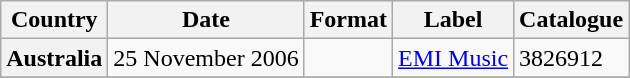<table class="wikitable plainrowheaders">
<tr>
<th scope="col">Country</th>
<th scope="col">Date</th>
<th scope="col">Format</th>
<th scope="col">Label</th>
<th scope="col">Catalogue</th>
</tr>
<tr>
<th scope="row">Australia</th>
<td>25 November 2006</td>
<td></td>
<td><a href='#'>EMI Music</a></td>
<td>3826912</td>
</tr>
<tr>
</tr>
</table>
